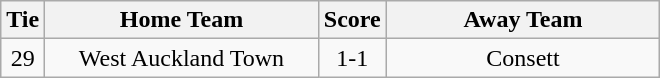<table class="wikitable" style="text-align:center;">
<tr>
<th width=20>Tie</th>
<th width=175>Home Team</th>
<th width=20>Score</th>
<th width=175>Away Team</th>
</tr>
<tr>
<td>29</td>
<td>West Auckland Town</td>
<td>1-1</td>
<td>Consett</td>
</tr>
</table>
